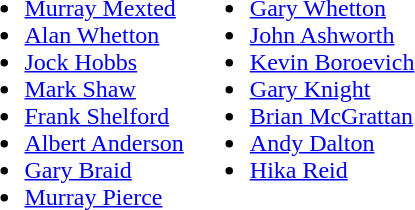<table>
<tr style="vertical-align:top">
<td><br><ul><li><a href='#'>Murray Mexted</a></li><li><a href='#'>Alan Whetton</a></li><li><a href='#'>Jock Hobbs</a></li><li><a href='#'>Mark Shaw</a></li><li><a href='#'>Frank Shelford</a></li><li><a href='#'>Albert Anderson</a></li><li><a href='#'>Gary Braid</a></li><li><a href='#'>Murray Pierce</a></li></ul></td>
<td><br><ul><li><a href='#'>Gary Whetton</a></li><li><a href='#'>John Ashworth</a></li><li><a href='#'>Kevin Boroevich</a></li><li><a href='#'>Gary Knight</a></li><li><a href='#'>Brian McGrattan</a></li><li><a href='#'>Andy Dalton</a></li><li><a href='#'>Hika Reid</a></li></ul></td>
</tr>
</table>
